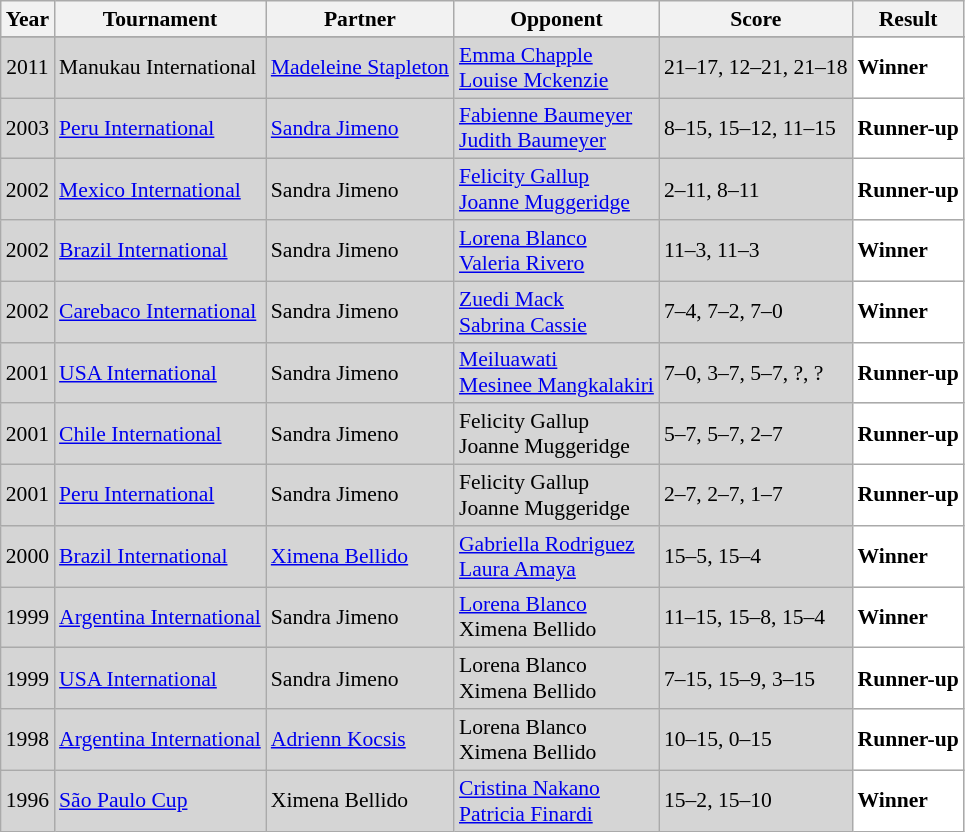<table class="sortable wikitable" style="font-size:90%;">
<tr>
<th>Year</th>
<th>Tournament</th>
<th>Partner</th>
<th>Opponent</th>
<th>Score</th>
<th>Result</th>
</tr>
<tr>
</tr>
<tr style="background:#D5D5D5">
<td align="center">2011</td>
<td align="left">Manukau International</td>
<td align="left"> <a href='#'>Madeleine Stapleton</a></td>
<td align="left"> <a href='#'>Emma Chapple</a><br> <a href='#'>Louise Mckenzie</a></td>
<td align="left">21–17, 12–21, 21–18</td>
<td style="text-align:left; background:white"> <strong>Winner</strong></td>
</tr>
<tr style="background:#D5D5D5">
<td align="center">2003</td>
<td align="left"><a href='#'>Peru International</a></td>
<td align="left"> <a href='#'>Sandra Jimeno</a></td>
<td align="left"> <a href='#'>Fabienne Baumeyer</a><br> <a href='#'>Judith Baumeyer</a></td>
<td align="left">8–15, 15–12, 11–15</td>
<td style="text-align:left; background:white"> <strong>Runner-up</strong></td>
</tr>
<tr style="background:#D5D5D5">
<td align="center">2002</td>
<td align="left"><a href='#'>Mexico International</a></td>
<td align="left"> Sandra Jimeno</td>
<td align="left"> <a href='#'>Felicity Gallup</a><br> <a href='#'>Joanne Muggeridge</a></td>
<td align="left">2–11, 8–11</td>
<td style="text-align:left; background:white"> <strong>Runner-up</strong></td>
</tr>
<tr style="background:#D5D5D5">
<td align="center">2002</td>
<td align="left"><a href='#'>Brazil International</a></td>
<td align="left"> Sandra Jimeno</td>
<td align="left"> <a href='#'>Lorena Blanco</a> <br>  <a href='#'>Valeria Rivero</a></td>
<td align="left">11–3, 11–3</td>
<td style="text-align:left; background:white"> <strong>Winner</strong></td>
</tr>
<tr style="background:#D5D5D5">
<td align="center">2002</td>
<td align="left"><a href='#'>Carebaco International</a></td>
<td align="left"> Sandra Jimeno</td>
<td align="left"> <a href='#'>Zuedi Mack</a><br> <a href='#'>Sabrina Cassie</a></td>
<td align="left">7–4, 7–2, 7–0</td>
<td style="text-align:left; background:white"> <strong>Winner</strong></td>
</tr>
<tr style="background:#D5D5D5">
<td align="center">2001</td>
<td align="left"><a href='#'>USA International</a></td>
<td align="left"> Sandra Jimeno</td>
<td align="left"> <a href='#'>Meiluawati</a><br> <a href='#'>Mesinee Mangkalakiri</a></td>
<td align="left">7–0, 3–7, 5–7, ?, ?</td>
<td style="text-align:left; background:white"> <strong>Runner-up</strong></td>
</tr>
<tr style="background:#D5D5D5">
<td align="center">2001</td>
<td align="left"><a href='#'>Chile International</a></td>
<td align="left"> Sandra Jimeno</td>
<td align="left"> Felicity Gallup<br> Joanne Muggeridge</td>
<td align="left">5–7, 5–7, 2–7</td>
<td style="text-align:left; background:white"> <strong>Runner-up</strong></td>
</tr>
<tr style="background:#D5D5D5">
<td align="center">2001</td>
<td align="left"><a href='#'>Peru International</a></td>
<td align="left"> Sandra Jimeno</td>
<td align="left"> Felicity Gallup<br> Joanne Muggeridge</td>
<td align="left">2–7, 2–7, 1–7</td>
<td style="text-align:left; background:white"> <strong>Runner-up</strong></td>
</tr>
<tr style="background:#D5D5D5">
<td align="center">2000</td>
<td align="left"><a href='#'>Brazil International</a></td>
<td align="left"> <a href='#'>Ximena Bellido</a></td>
<td align="left"> <a href='#'>Gabriella Rodriguez</a> <br>  <a href='#'>Laura Amaya</a></td>
<td align="left">15–5, 15–4</td>
<td style="text-align:left; background:white"> <strong>Winner</strong></td>
</tr>
<tr style="background:#D5D5D5">
<td align="center">1999</td>
<td align="left"><a href='#'>Argentina International</a></td>
<td align="left"> Sandra Jimeno</td>
<td align="left"> <a href='#'>Lorena Blanco</a><br> Ximena Bellido</td>
<td align="left">11–15, 15–8, 15–4</td>
<td style="text-align:left; background:white"> <strong>Winner</strong></td>
</tr>
<tr style="background:#D5D5D5">
<td align="center">1999</td>
<td align="left"><a href='#'>USA International</a></td>
<td align="left"> Sandra Jimeno</td>
<td align="left"> Lorena Blanco<br> Ximena Bellido</td>
<td align="left">7–15, 15–9, 3–15</td>
<td style="text-align:left; background:white"> <strong>Runner-up</strong></td>
</tr>
<tr style="background:#D5D5D5">
<td align="center">1998</td>
<td align="left"><a href='#'>Argentina International</a></td>
<td align="left"> <a href='#'>Adrienn Kocsis</a></td>
<td align="left"> Lorena Blanco<br> Ximena Bellido</td>
<td align="left">10–15, 0–15</td>
<td style="text-align:left; background:white"> <strong>Runner-up</strong></td>
</tr>
<tr style="background:#D5D5D5">
<td align="center">1996</td>
<td align="left"><a href='#'>São Paulo Cup</a></td>
<td align="left"> Ximena Bellido</td>
<td align="left"> <a href='#'>Cristina Nakano</a><br> <a href='#'>Patricia Finardi</a></td>
<td align="left">15–2, 15–10</td>
<td style="text-align:left; background:white"> <strong>Winner</strong></td>
</tr>
</table>
